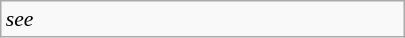<table class="wikitable floatright" style="font-size: 0.9em; width: 270px">
<tr>
<td><em>see </em></td>
</tr>
</table>
